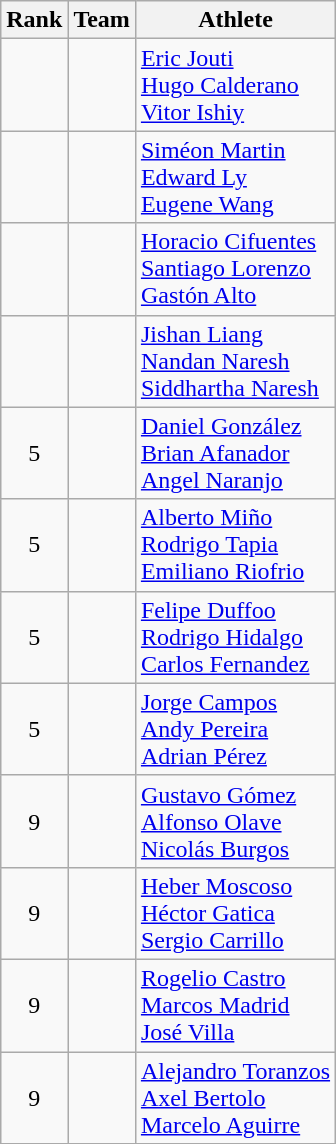<table class="wikitable sortable" style="text-align:center">
<tr>
<th>Rank</th>
<th>Team</th>
<th class="unsortable">Athlete</th>
</tr>
<tr>
<td></td>
<td align="left"></td>
<td align="left"><a href='#'>Eric Jouti</a><br><a href='#'>Hugo Calderano</a><br><a href='#'>Vitor Ishiy</a></td>
</tr>
<tr>
<td></td>
<td align="left"></td>
<td align="left"><a href='#'>Siméon Martin</a><br><a href='#'>Edward Ly</a><br><a href='#'>Eugene Wang</a></td>
</tr>
<tr>
<td></td>
<td align="left"></td>
<td align="left"><a href='#'>Horacio Cifuentes</a><br><a href='#'>Santiago Lorenzo</a><br><a href='#'>Gastón Alto</a></td>
</tr>
<tr>
<td></td>
<td align="left"></td>
<td align="left"><a href='#'>Jishan Liang</a><br><a href='#'>Nandan Naresh</a><br><a href='#'>Siddhartha Naresh</a></td>
</tr>
<tr>
<td>5</td>
<td align="left"></td>
<td align="left"><a href='#'>Daniel González</a><br><a href='#'>Brian Afanador</a><br><a href='#'>Angel Naranjo</a></td>
</tr>
<tr>
<td>5</td>
<td align="left"></td>
<td align="left"><a href='#'>Alberto Miño</a><br><a href='#'>Rodrigo Tapia</a><br><a href='#'>Emiliano Riofrio</a></td>
</tr>
<tr>
<td>5</td>
<td align="left"></td>
<td align="left"><a href='#'>Felipe Duffoo</a><br><a href='#'>Rodrigo Hidalgo</a><br><a href='#'>Carlos Fernandez</a></td>
</tr>
<tr>
<td>5</td>
<td align="left"></td>
<td align="left"><a href='#'>Jorge Campos</a><br><a href='#'>Andy Pereira</a><br><a href='#'>Adrian Pérez</a></td>
</tr>
<tr>
<td>9</td>
<td align="left"></td>
<td align="left"><a href='#'>Gustavo Gómez</a><br><a href='#'>Alfonso Olave</a><br><a href='#'>Nicolás Burgos</a></td>
</tr>
<tr>
<td>9</td>
<td align="left"></td>
<td align="left"><a href='#'>Heber Moscoso</a><br><a href='#'>Héctor Gatica</a><br><a href='#'>Sergio Carrillo</a></td>
</tr>
<tr>
<td>9</td>
<td align="left"></td>
<td align="left"><a href='#'>Rogelio Castro</a><br><a href='#'>Marcos Madrid</a><br><a href='#'>José Villa</a></td>
</tr>
<tr>
<td>9</td>
<td align="left"></td>
<td align="left"><a href='#'>Alejandro Toranzos</a><br><a href='#'>Axel Bertolo</a><br><a href='#'>Marcelo Aguirre</a></td>
</tr>
<tr>
</tr>
</table>
